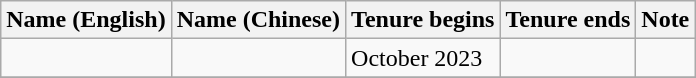<table class="wikitable">
<tr>
<th>Name (English)</th>
<th>Name (Chinese)</th>
<th>Tenure begins</th>
<th>Tenure ends</th>
<th>Note</th>
</tr>
<tr>
<td></td>
<td></td>
<td>October 2023</td>
<td></td>
<td></td>
</tr>
<tr>
</tr>
</table>
